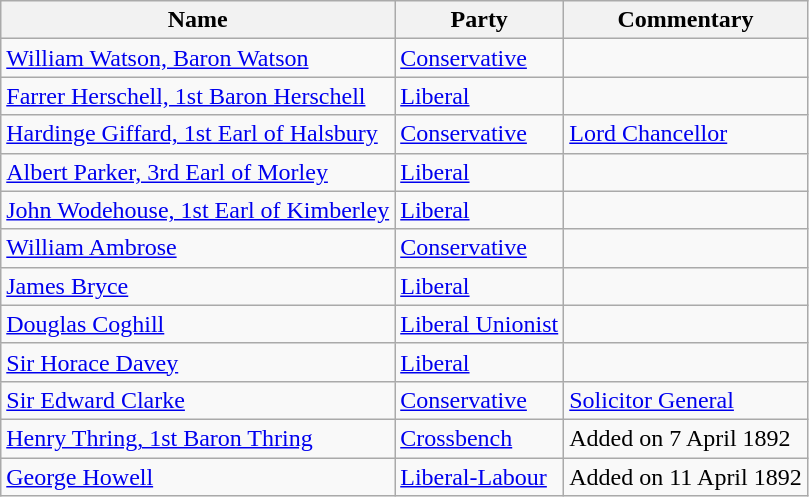<table class="wikitable">
<tr>
<th>Name</th>
<th>Party</th>
<th>Commentary</th>
</tr>
<tr>
<td><a href='#'>William Watson, Baron Watson</a></td>
<td><a href='#'>Conservative</a></td>
<td></td>
</tr>
<tr>
<td><a href='#'>Farrer Herschell, 1st Baron Herschell</a></td>
<td><a href='#'>Liberal</a></td>
<td></td>
</tr>
<tr>
<td><a href='#'>Hardinge Giffard, 1st Earl of Halsbury</a></td>
<td><a href='#'>Conservative</a></td>
<td><a href='#'>Lord Chancellor</a></td>
</tr>
<tr>
<td><a href='#'>Albert Parker, 3rd Earl of Morley</a></td>
<td><a href='#'>Liberal</a></td>
<td></td>
</tr>
<tr>
<td><a href='#'>John Wodehouse, 1st Earl of Kimberley</a></td>
<td><a href='#'>Liberal</a></td>
<td></td>
</tr>
<tr>
<td><a href='#'>William Ambrose</a> </td>
<td><a href='#'>Conservative</a></td>
<td></td>
</tr>
<tr>
<td><a href='#'>James Bryce</a> </td>
<td><a href='#'>Liberal</a></td>
<td></td>
</tr>
<tr>
<td><a href='#'>Douglas Coghill</a> </td>
<td><a href='#'>Liberal Unionist</a></td>
<td></td>
</tr>
<tr>
<td><a href='#'>Sir Horace Davey</a></td>
<td><a href='#'>Liberal</a></td>
<td></td>
</tr>
<tr>
<td><a href='#'>Sir Edward Clarke</a> </td>
<td><a href='#'>Conservative</a></td>
<td><a href='#'>Solicitor General</a></td>
</tr>
<tr>
<td><a href='#'>Henry Thring, 1st Baron Thring</a></td>
<td><a href='#'>Crossbench</a></td>
<td>Added on 7 April 1892</td>
</tr>
<tr>
<td><a href='#'>George Howell</a> </td>
<td><a href='#'>Liberal-Labour</a></td>
<td>Added on 11 April 1892</td>
</tr>
</table>
